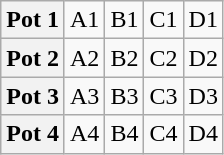<table class="wikitable">
<tr>
<th>Pot 1</th>
<td>A1</td>
<td>B1</td>
<td>C1</td>
<td>D1</td>
</tr>
<tr>
<th>Pot 2</th>
<td>A2</td>
<td>B2</td>
<td>C2</td>
<td>D2</td>
</tr>
<tr>
<th>Pot 3</th>
<td>A3</td>
<td>B3</td>
<td>C3</td>
<td>D3</td>
</tr>
<tr>
<th>Pot 4</th>
<td>A4</td>
<td>B4</td>
<td>C4</td>
<td>D4</td>
</tr>
</table>
